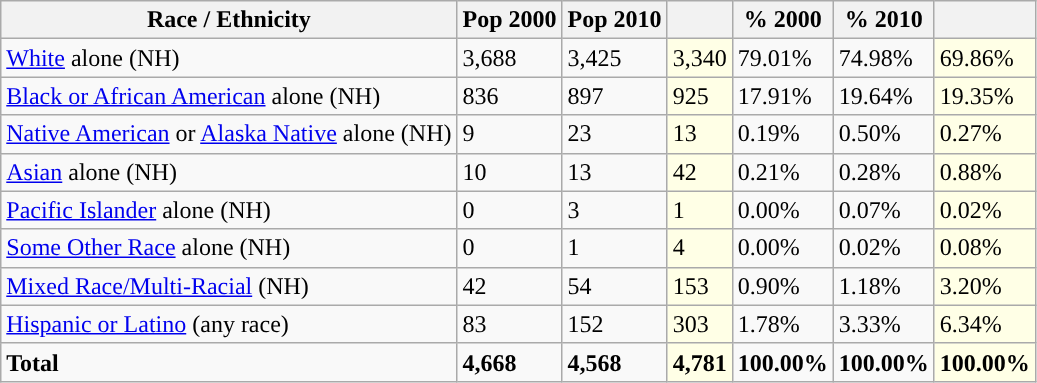<table class="wikitable">
<tr>
<th>Race / Ethnicity</th>
<th>Pop 2000</th>
<th>Pop 2010</th>
<th></th>
<th>% 2000</th>
<th>% 2010</th>
<th></th>
</tr>
<tr>
<td><a href='#'>White</a> alone (NH)</td>
<td>3,688</td>
<td>3,425</td>
<td style='background: #ffffe6;'>3,340</td>
<td>79.01%</td>
<td>74.98%</td>
<td style='background: #ffffe6;'>69.86%</td>
</tr>
<tr>
<td><a href='#'>Black or African American</a> alone (NH)</td>
<td>836</td>
<td>897</td>
<td style='background: #ffffe6;'>925</td>
<td>17.91%</td>
<td>19.64%</td>
<td style='background: #ffffe6;'>19.35%</td>
</tr>
<tr>
<td><a href='#'>Native American</a> or <a href='#'>Alaska Native</a> alone (NH)</td>
<td>9</td>
<td>23</td>
<td style='background: #ffffe6;'>13</td>
<td>0.19%</td>
<td>0.50%</td>
<td style='background: #ffffe6;'>0.27%</td>
</tr>
<tr>
<td><a href='#'>Asian</a> alone (NH)</td>
<td>10</td>
<td>13</td>
<td style='background: #ffffe6;'>42</td>
<td>0.21%</td>
<td>0.28%</td>
<td style='background: #ffffe6;'>0.88%</td>
</tr>
<tr>
<td><a href='#'>Pacific Islander</a> alone (NH)</td>
<td>0</td>
<td>3</td>
<td style='background: #ffffe6;'>1</td>
<td>0.00%</td>
<td>0.07%</td>
<td style='background: #ffffe6;'>0.02%</td>
</tr>
<tr>
<td><a href='#'>Some Other Race</a> alone (NH)</td>
<td>0</td>
<td>1</td>
<td style='background: #ffffe6;'>4</td>
<td>0.00%</td>
<td>0.02%</td>
<td style='background: #ffffe6;'>0.08%</td>
</tr>
<tr>
<td><a href='#'>Mixed Race/Multi-Racial</a> (NH)</td>
<td>42</td>
<td>54</td>
<td style='background: #ffffe6;'>153</td>
<td>0.90%</td>
<td>1.18%</td>
<td style='background: #ffffe6;'>3.20%</td>
</tr>
<tr>
<td><a href='#'>Hispanic or Latino</a> (any race)</td>
<td>83</td>
<td>152</td>
<td style='background: #ffffe6;'>303</td>
<td>1.78%</td>
<td>3.33%</td>
<td style='background: #ffffe6;'>6.34%</td>
</tr>
<tr>
<td><strong>Total</strong></td>
<td><strong>4,668</strong></td>
<td><strong>4,568</strong></td>
<td style='background: #ffffe6;'><strong>4,781</strong></td>
<td><strong>100.00%</strong></td>
<td><strong>100.00%</strong></td>
<td style='background: #ffffe6;'><strong>100.00%</strong></td>
</tr>
</table>
